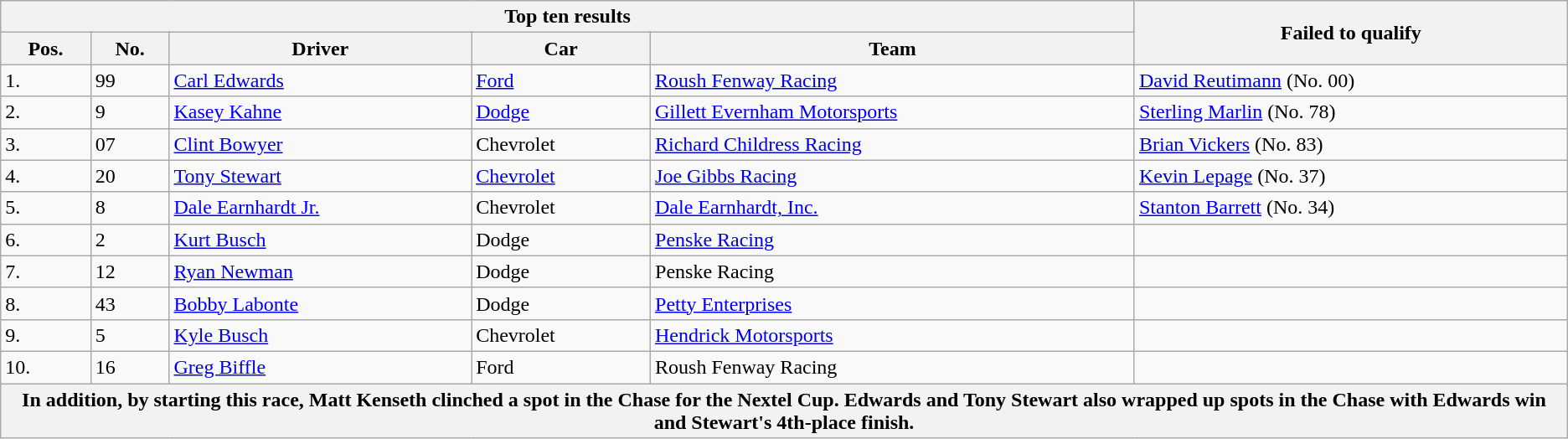<table class="wikitable">
<tr>
<th colspan=5>Top ten results</th>
<th rowspan=2>Failed to qualify</th>
</tr>
<tr>
<th>Pos.</th>
<th>No.</th>
<th>Driver</th>
<th>Car</th>
<th>Team</th>
</tr>
<tr>
<td>1.</td>
<td>99</td>
<td><a href='#'>Carl Edwards</a></td>
<td><a href='#'>Ford</a></td>
<td><a href='#'>Roush Fenway Racing</a></td>
<td><a href='#'>David Reutimann</a> (No. 00)</td>
</tr>
<tr>
<td>2.</td>
<td>9</td>
<td><a href='#'>Kasey Kahne</a></td>
<td><a href='#'>Dodge</a></td>
<td><a href='#'>Gillett Evernham Motorsports</a></td>
<td><a href='#'>Sterling Marlin</a> (No. 78)</td>
</tr>
<tr>
<td>3.</td>
<td>07</td>
<td><a href='#'>Clint Bowyer</a></td>
<td>Chevrolet</td>
<td><a href='#'>Richard Childress Racing</a></td>
<td><a href='#'>Brian Vickers</a> (No. 83)</td>
</tr>
<tr>
<td>4.</td>
<td>20</td>
<td><a href='#'>Tony Stewart</a></td>
<td><a href='#'>Chevrolet</a></td>
<td><a href='#'>Joe Gibbs Racing</a></td>
<td><a href='#'>Kevin Lepage</a> (No. 37)</td>
</tr>
<tr>
<td>5.</td>
<td>8</td>
<td><a href='#'>Dale Earnhardt Jr.</a></td>
<td>Chevrolet</td>
<td><a href='#'>Dale Earnhardt, Inc.</a></td>
<td><a href='#'>Stanton Barrett</a> (No. 34)</td>
</tr>
<tr>
<td>6.</td>
<td>2</td>
<td><a href='#'>Kurt Busch</a></td>
<td>Dodge</td>
<td><a href='#'>Penske Racing</a></td>
<td></td>
</tr>
<tr>
<td>7.</td>
<td>12</td>
<td><a href='#'>Ryan Newman</a></td>
<td>Dodge</td>
<td>Penske Racing</td>
<td></td>
</tr>
<tr>
<td>8.</td>
<td>43</td>
<td><a href='#'>Bobby Labonte</a></td>
<td>Dodge</td>
<td><a href='#'>Petty Enterprises</a></td>
<td></td>
</tr>
<tr>
<td>9.</td>
<td>5</td>
<td><a href='#'>Kyle Busch</a></td>
<td>Chevrolet</td>
<td><a href='#'>Hendrick Motorsports</a></td>
<td></td>
</tr>
<tr>
<td>10.</td>
<td>16</td>
<td><a href='#'>Greg Biffle</a></td>
<td>Ford</td>
<td>Roush Fenway Racing</td>
<td></td>
</tr>
<tr>
<th colspan=6>In addition, by starting this race, Matt Kenseth clinched a spot in the Chase for the Nextel Cup.  Edwards and Tony Stewart also wrapped up spots in the Chase with Edwards win and Stewart's 4th-place finish.</th>
</tr>
</table>
